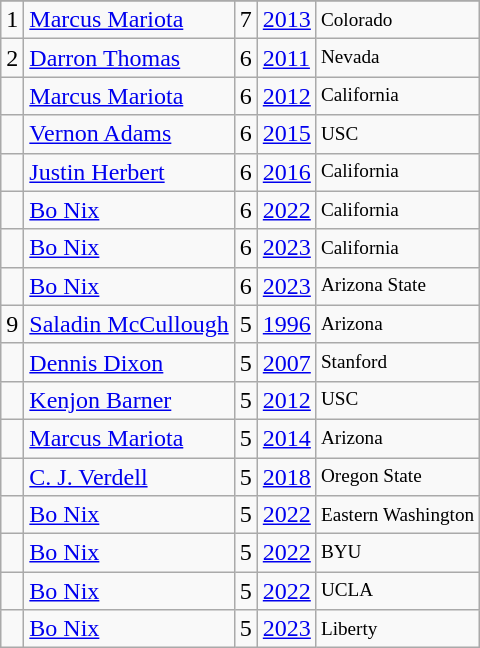<table class="wikitable">
<tr>
</tr>
<tr>
<td>1</td>
<td><a href='#'>Marcus Mariota</a></td>
<td><abbr>7</abbr></td>
<td><a href='#'>2013</a></td>
<td style="font-size:80%;">Colorado</td>
</tr>
<tr>
<td>2</td>
<td><a href='#'>Darron Thomas</a></td>
<td><abbr>6</abbr></td>
<td><a href='#'>2011</a></td>
<td style="font-size:80%;">Nevada</td>
</tr>
<tr>
<td></td>
<td><a href='#'>Marcus Mariota</a></td>
<td><abbr>6</abbr></td>
<td><a href='#'>2012</a></td>
<td style="font-size:80%;">California</td>
</tr>
<tr>
<td></td>
<td><a href='#'>Vernon Adams</a></td>
<td><abbr>6</abbr></td>
<td><a href='#'>2015</a></td>
<td style="font-size:80%;">USC</td>
</tr>
<tr>
<td></td>
<td><a href='#'>Justin Herbert</a></td>
<td><abbr>6</abbr></td>
<td><a href='#'>2016</a></td>
<td style="font-size:80%;">California</td>
</tr>
<tr>
<td></td>
<td><a href='#'>Bo Nix</a></td>
<td><abbr>6</abbr></td>
<td><a href='#'>2022</a></td>
<td style="font-size:80%;">California</td>
</tr>
<tr>
<td></td>
<td><a href='#'>Bo Nix</a></td>
<td><abbr>6</abbr></td>
<td><a href='#'>2023</a></td>
<td style="font-size:80%;">California</td>
</tr>
<tr>
<td></td>
<td><a href='#'>Bo Nix</a></td>
<td><abbr>6</abbr></td>
<td><a href='#'>2023</a></td>
<td style="font-size:80%;">Arizona State</td>
</tr>
<tr>
<td>9</td>
<td><a href='#'>Saladin McCullough</a></td>
<td>5</td>
<td><a href='#'>1996</a></td>
<td style="font-size:80%;">Arizona</td>
</tr>
<tr>
<td></td>
<td><a href='#'>Dennis Dixon</a></td>
<td>5</td>
<td><a href='#'>2007</a></td>
<td style="font-size:80%;">Stanford</td>
</tr>
<tr>
<td></td>
<td><a href='#'>Kenjon Barner</a></td>
<td>5</td>
<td><a href='#'>2012</a></td>
<td style="font-size:80%;">USC</td>
</tr>
<tr>
<td></td>
<td><a href='#'>Marcus Mariota</a></td>
<td>5</td>
<td><a href='#'>2014</a></td>
<td style="font-size:80%;">Arizona</td>
</tr>
<tr>
<td></td>
<td><a href='#'>C. J. Verdell</a></td>
<td>5</td>
<td><a href='#'>2018</a></td>
<td style="font-size:80%;">Oregon State</td>
</tr>
<tr>
<td></td>
<td><a href='#'>Bo Nix</a></td>
<td><abbr>5</abbr></td>
<td><a href='#'>2022</a></td>
<td style="font-size:80%;">Eastern Washington</td>
</tr>
<tr>
<td></td>
<td><a href='#'>Bo Nix</a></td>
<td><abbr>5</abbr></td>
<td><a href='#'>2022</a></td>
<td style="font-size:80%;">BYU</td>
</tr>
<tr>
<td></td>
<td><a href='#'>Bo Nix</a></td>
<td><abbr>5</abbr></td>
<td><a href='#'>2022</a></td>
<td style="font-size:80%;">UCLA</td>
</tr>
<tr>
<td></td>
<td><a href='#'>Bo Nix</a></td>
<td><abbr>5</abbr></td>
<td><a href='#'>2023</a></td>
<td style="font-size:80%;">Liberty</td>
</tr>
</table>
